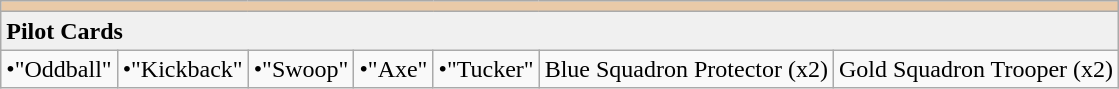<table class="wikitable sortable">
<tr style="background:#EACAA8;">
<td colspan="8"></td>
</tr>
<tr style="background:#f0f0f0;">
<td colspan="7"><strong>Pilot Cards</strong></td>
</tr>
<tr>
<td>•"Oddball"</td>
<td>•"Kickback"</td>
<td>•"Swoop"</td>
<td>•"Axe"</td>
<td>•"Tucker"</td>
<td>Blue Squadron Protector (x2)</td>
<td>Gold Squadron Trooper (x2)</td>
</tr>
</table>
